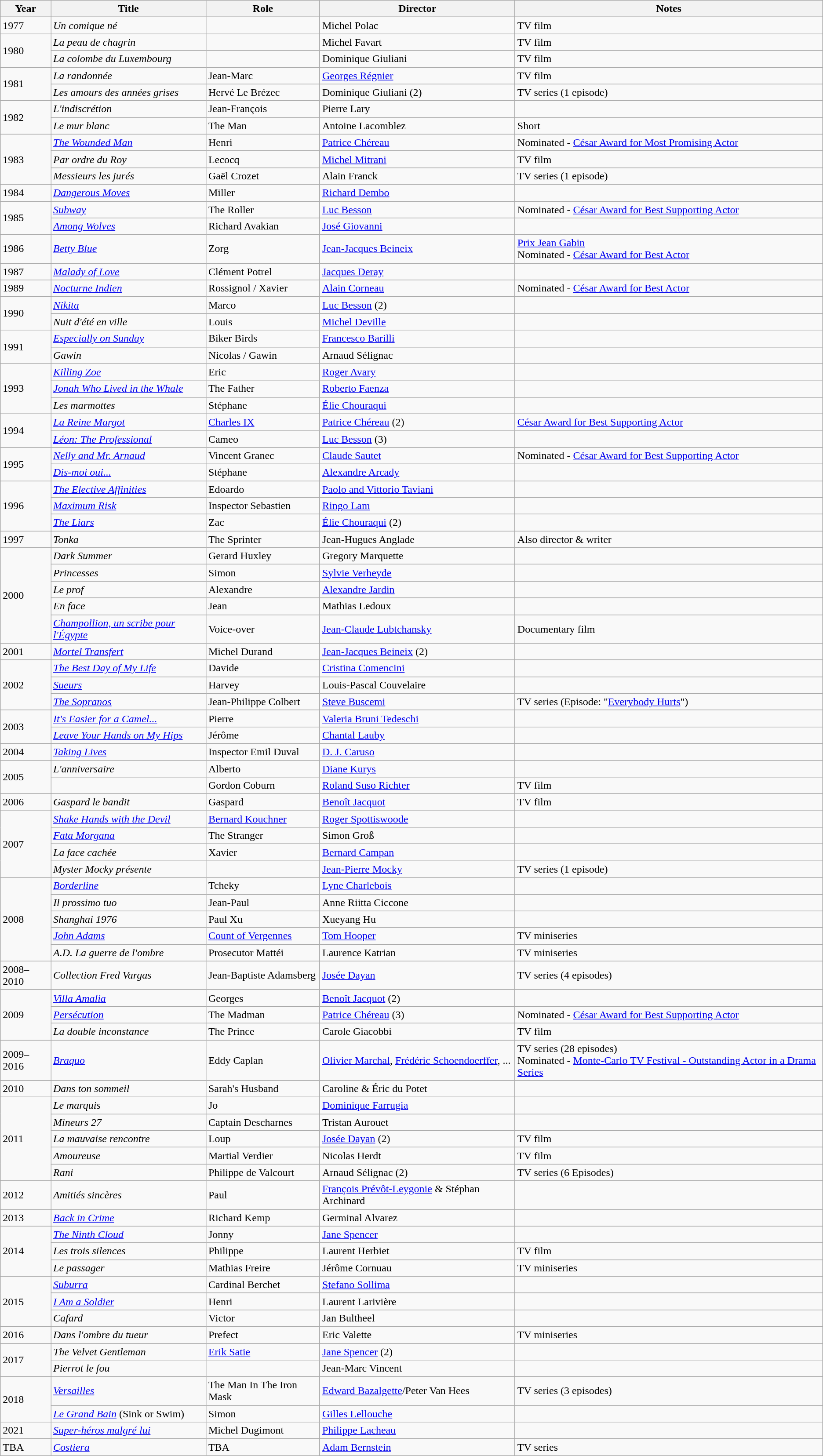<table class="wikitable">
<tr>
<th>Year</th>
<th>Title</th>
<th>Role</th>
<th>Director</th>
<th>Notes</th>
</tr>
<tr>
<td rowspan=1>1977</td>
<td><em>Un comique né</em></td>
<td></td>
<td>Michel Polac</td>
<td>TV film</td>
</tr>
<tr>
<td rowspan=2>1980</td>
<td><em>La peau de chagrin</em></td>
<td></td>
<td>Michel Favart</td>
<td>TV film</td>
</tr>
<tr>
<td><em>La colombe du Luxembourg</em></td>
<td></td>
<td>Dominique Giuliani</td>
<td>TV film</td>
</tr>
<tr>
<td rowspan=2>1981</td>
<td><em>La randonnée</em></td>
<td>Jean-Marc</td>
<td><a href='#'>Georges Régnier</a></td>
<td>TV film</td>
</tr>
<tr>
<td><em>Les amours des années grises</em></td>
<td>Hervé Le Brézec</td>
<td>Dominique Giuliani (2)</td>
<td>TV series (1 episode)</td>
</tr>
<tr>
<td rowspan=2>1982</td>
<td><em>L'indiscrétion</em></td>
<td>Jean-François</td>
<td>Pierre Lary</td>
<td></td>
</tr>
<tr>
<td><em>Le mur blanc</em></td>
<td>The Man</td>
<td>Antoine Lacomblez</td>
<td>Short</td>
</tr>
<tr>
<td rowspan=3>1983</td>
<td><em><a href='#'>The Wounded Man</a></em></td>
<td>Henri</td>
<td><a href='#'>Patrice Chéreau</a></td>
<td>Nominated - <a href='#'>César Award for Most Promising Actor</a></td>
</tr>
<tr>
<td><em>Par ordre du Roy</em></td>
<td>Lecocq</td>
<td><a href='#'>Michel Mitrani</a></td>
<td>TV film</td>
</tr>
<tr>
<td><em>Messieurs les jurés</em></td>
<td>Gaël Crozet</td>
<td>Alain Franck</td>
<td>TV series (1 episode)</td>
</tr>
<tr>
<td rowspan=1>1984</td>
<td><em><a href='#'>Dangerous Moves</a></em></td>
<td>Miller</td>
<td><a href='#'>Richard Dembo</a></td>
<td></td>
</tr>
<tr>
<td rowspan=2>1985</td>
<td><em><a href='#'>Subway</a></em></td>
<td>The Roller</td>
<td><a href='#'>Luc Besson</a></td>
<td>Nominated - <a href='#'>César Award for Best Supporting Actor</a></td>
</tr>
<tr>
<td><em><a href='#'>Among Wolves</a></em></td>
<td>Richard Avakian</td>
<td><a href='#'>José Giovanni</a></td>
<td></td>
</tr>
<tr>
<td rowspan=1>1986</td>
<td><em><a href='#'>Betty Blue</a></em></td>
<td>Zorg</td>
<td><a href='#'>Jean-Jacques Beineix</a></td>
<td><a href='#'>Prix Jean Gabin</a><br>Nominated - <a href='#'>César Award for Best Actor</a></td>
</tr>
<tr>
<td rowspan=1>1987</td>
<td><em><a href='#'>Malady of Love</a></em></td>
<td>Clément Potrel</td>
<td><a href='#'>Jacques Deray</a></td>
<td></td>
</tr>
<tr>
<td rowspan=1>1989</td>
<td><em><a href='#'>Nocturne Indien</a></em></td>
<td>Rossignol / Xavier</td>
<td><a href='#'>Alain Corneau</a></td>
<td>Nominated - <a href='#'>César Award for Best Actor</a></td>
</tr>
<tr>
<td rowspan=2>1990</td>
<td><em><a href='#'>Nikita</a></em></td>
<td>Marco</td>
<td><a href='#'>Luc Besson</a> (2)</td>
<td></td>
</tr>
<tr>
<td><em>Nuit d'été en ville</em></td>
<td>Louis</td>
<td><a href='#'>Michel Deville</a></td>
<td></td>
</tr>
<tr>
<td rowspan=2>1991</td>
<td><em><a href='#'>Especially on Sunday</a></em></td>
<td>Biker Birds</td>
<td><a href='#'>Francesco Barilli</a></td>
<td></td>
</tr>
<tr>
<td><em>Gawin</em></td>
<td>Nicolas / Gawin</td>
<td>Arnaud Sélignac</td>
<td></td>
</tr>
<tr>
<td rowspan=3>1993</td>
<td><em><a href='#'>Killing Zoe</a></em></td>
<td>Eric</td>
<td><a href='#'>Roger Avary</a></td>
<td></td>
</tr>
<tr>
<td><em><a href='#'>Jonah Who Lived in the Whale</a></em></td>
<td>The Father</td>
<td><a href='#'>Roberto Faenza</a></td>
<td></td>
</tr>
<tr>
<td><em>Les marmottes</em></td>
<td>Stéphane</td>
<td><a href='#'>Élie Chouraqui</a></td>
<td></td>
</tr>
<tr>
<td rowspan=2>1994</td>
<td><em><a href='#'>La Reine Margot</a></em></td>
<td><a href='#'>Charles IX</a></td>
<td><a href='#'>Patrice Chéreau</a> (2)</td>
<td><a href='#'>César Award for Best Supporting Actor</a></td>
</tr>
<tr>
<td><em><a href='#'>Léon: The Professional</a></em></td>
<td>Cameo</td>
<td><a href='#'>Luc Besson</a> (3)</td>
<td></td>
</tr>
<tr>
<td rowspan=2>1995</td>
<td><em><a href='#'>Nelly and Mr. Arnaud</a></em></td>
<td>Vincent Granec</td>
<td><a href='#'>Claude Sautet</a></td>
<td>Nominated - <a href='#'>César Award for Best Supporting Actor</a></td>
</tr>
<tr>
<td><em><a href='#'>Dis-moi oui...</a></em></td>
<td>Stéphane</td>
<td><a href='#'>Alexandre Arcady</a></td>
<td></td>
</tr>
<tr>
<td rowspan=3>1996</td>
<td><em><a href='#'>The Elective Affinities</a></em></td>
<td>Edoardo</td>
<td><a href='#'>Paolo and Vittorio Taviani</a></td>
<td></td>
</tr>
<tr>
<td><em><a href='#'>Maximum Risk</a></em></td>
<td>Inspector Sebastien</td>
<td><a href='#'>Ringo Lam</a></td>
<td></td>
</tr>
<tr>
<td><em><a href='#'>The Liars</a></em></td>
<td>Zac</td>
<td><a href='#'>Élie Chouraqui</a> (2)</td>
<td></td>
</tr>
<tr>
<td rowspan=1>1997</td>
<td><em>Tonka</em></td>
<td>The Sprinter</td>
<td>Jean-Hugues Anglade</td>
<td>Also director & writer</td>
</tr>
<tr>
<td rowspan=5>2000</td>
<td><em>Dark Summer</em></td>
<td>Gerard Huxley</td>
<td>Gregory Marquette</td>
<td></td>
</tr>
<tr>
<td><em>Princesses</em></td>
<td>Simon</td>
<td><a href='#'>Sylvie Verheyde</a></td>
<td></td>
</tr>
<tr>
<td><em>Le prof</em></td>
<td>Alexandre</td>
<td><a href='#'>Alexandre Jardin</a></td>
<td></td>
</tr>
<tr>
<td><em>En face</em></td>
<td>Jean</td>
<td>Mathias Ledoux</td>
<td></td>
</tr>
<tr>
<td><em><a href='#'>Champollion, un scribe pour l'Égypte</a></em></td>
<td>Voice-over</td>
<td><a href='#'>Jean-Claude Lubtchansky</a></td>
<td>Documentary film</td>
</tr>
<tr>
<td rowspan=1>2001</td>
<td><em><a href='#'>Mortel Transfert</a></em></td>
<td>Michel Durand</td>
<td><a href='#'>Jean-Jacques Beineix</a> (2)</td>
<td></td>
</tr>
<tr>
<td rowspan=3>2002</td>
<td><em><a href='#'>The Best Day of My Life</a></em></td>
<td>Davide</td>
<td><a href='#'>Cristina Comencini</a></td>
<td></td>
</tr>
<tr>
<td><em><a href='#'>Sueurs</a></em></td>
<td>Harvey</td>
<td>Louis-Pascal Couvelaire</td>
<td></td>
</tr>
<tr>
<td><em><a href='#'>The Sopranos</a></em></td>
<td>Jean-Philippe Colbert</td>
<td><a href='#'>Steve Buscemi</a></td>
<td>TV series (Episode: "<a href='#'>Everybody Hurts</a>")</td>
</tr>
<tr>
<td rowspan=2>2003</td>
<td><em><a href='#'>It's Easier for a Camel...</a></em></td>
<td>Pierre</td>
<td><a href='#'>Valeria Bruni Tedeschi</a></td>
<td></td>
</tr>
<tr>
<td><em><a href='#'>Leave Your Hands on My Hips</a></em></td>
<td>Jérôme</td>
<td><a href='#'>Chantal Lauby</a></td>
<td></td>
</tr>
<tr>
<td rowspan=1>2004</td>
<td><em><a href='#'>Taking Lives</a></em></td>
<td>Inspector Emil Duval</td>
<td><a href='#'>D. J. Caruso</a></td>
<td></td>
</tr>
<tr>
<td rowspan=2>2005</td>
<td><em>L'anniversaire</em></td>
<td>Alberto</td>
<td><a href='#'>Diane Kurys</a></td>
<td></td>
</tr>
<tr>
<td><em></em></td>
<td>Gordon Coburn</td>
<td><a href='#'>Roland Suso Richter</a></td>
<td>TV film</td>
</tr>
<tr>
<td rowspan=1>2006</td>
<td><em>Gaspard le bandit</em></td>
<td>Gaspard</td>
<td><a href='#'>Benoît Jacquot</a></td>
<td>TV film</td>
</tr>
<tr>
<td rowspan=4>2007</td>
<td><em><a href='#'>Shake Hands with the Devil</a></em></td>
<td><a href='#'>Bernard Kouchner</a></td>
<td><a href='#'>Roger Spottiswoode</a></td>
<td></td>
</tr>
<tr>
<td><em><a href='#'>Fata Morgana</a></em></td>
<td>The Stranger</td>
<td>Simon Groß</td>
<td></td>
</tr>
<tr>
<td><em>La face cachée</em></td>
<td>Xavier</td>
<td><a href='#'>Bernard Campan</a></td>
<td></td>
</tr>
<tr>
<td><em>Myster Mocky présente</em></td>
<td></td>
<td><a href='#'>Jean-Pierre Mocky</a></td>
<td>TV series (1 episode)</td>
</tr>
<tr>
<td rowspan=5>2008</td>
<td><em><a href='#'>Borderline</a></em></td>
<td>Tcheky</td>
<td><a href='#'>Lyne Charlebois</a></td>
<td></td>
</tr>
<tr>
<td><em>Il prossimo tuo</em></td>
<td>Jean-Paul</td>
<td>Anne Riitta Ciccone</td>
<td></td>
</tr>
<tr>
<td><em>Shanghai 1976</em></td>
<td>Paul Xu</td>
<td>Xueyang Hu</td>
<td></td>
</tr>
<tr>
<td><em><a href='#'>John Adams</a></em></td>
<td><a href='#'>Count of Vergennes</a></td>
<td><a href='#'>Tom Hooper</a></td>
<td>TV miniseries</td>
</tr>
<tr>
<td><em>A.D. La guerre de l'ombre</em></td>
<td>Prosecutor Mattéi</td>
<td>Laurence Katrian</td>
<td>TV miniseries</td>
</tr>
<tr>
<td rowspan=1>2008–2010</td>
<td><em>Collection Fred Vargas</em></td>
<td>Jean-Baptiste Adamsberg</td>
<td><a href='#'>Josée Dayan</a></td>
<td>TV series (4 episodes)</td>
</tr>
<tr>
<td rowspan=3>2009</td>
<td><em><a href='#'>Villa Amalia</a></em></td>
<td>Georges</td>
<td><a href='#'>Benoît Jacquot</a> (2)</td>
<td></td>
</tr>
<tr>
<td><em><a href='#'>Persécution</a></em></td>
<td>The Madman</td>
<td><a href='#'>Patrice Chéreau</a> (3)</td>
<td>Nominated - <a href='#'>César Award for Best Supporting Actor</a></td>
</tr>
<tr>
<td><em>La double inconstance</em></td>
<td>The Prince</td>
<td>Carole Giacobbi</td>
<td>TV film</td>
</tr>
<tr>
<td rowspan=1>2009–2016</td>
<td><em><a href='#'>Braquo</a></em></td>
<td>Eddy Caplan</td>
<td><a href='#'>Olivier Marchal</a>, <a href='#'>Frédéric Schoendoerffer</a>, ...</td>
<td>TV series (28 episodes)<br>Nominated - <a href='#'>Monte-Carlo TV Festival - Outstanding Actor in a Drama Series</a></td>
</tr>
<tr>
<td rowspan=1>2010</td>
<td><em>Dans ton sommeil</em></td>
<td>Sarah's Husband</td>
<td>Caroline & Éric du Potet</td>
<td></td>
</tr>
<tr>
<td rowspan=5>2011</td>
<td><em>Le marquis</em></td>
<td>Jo</td>
<td><a href='#'>Dominique Farrugia</a></td>
<td></td>
</tr>
<tr>
<td><em>Mineurs 27</em></td>
<td>Captain Descharnes</td>
<td>Tristan Aurouet</td>
<td></td>
</tr>
<tr>
<td><em>La mauvaise rencontre</em></td>
<td>Loup</td>
<td><a href='#'>Josée Dayan</a> (2)</td>
<td>TV film</td>
</tr>
<tr>
<td><em>Amoureuse</em></td>
<td>Martial Verdier</td>
<td>Nicolas Herdt</td>
<td>TV film</td>
</tr>
<tr>
<td><em>Rani</em></td>
<td>Philippe de Valcourt</td>
<td>Arnaud Sélignac (2)</td>
<td>TV series (6 Episodes)</td>
</tr>
<tr>
<td rowspan=1>2012</td>
<td><em>Amitiés sincères</em></td>
<td>Paul</td>
<td><a href='#'>François Prévôt-Leygonie</a> & Stéphan Archinard</td>
<td></td>
</tr>
<tr>
<td rowspan=1>2013</td>
<td><em><a href='#'>Back in Crime</a></em></td>
<td>Richard Kemp</td>
<td>Germinal Alvarez</td>
<td></td>
</tr>
<tr>
<td rowspan=3>2014</td>
<td><em><a href='#'>The Ninth Cloud</a></em></td>
<td>Jonny</td>
<td><a href='#'>Jane Spencer</a></td>
<td></td>
</tr>
<tr>
<td><em>Les trois silences</em></td>
<td>Philippe</td>
<td>Laurent Herbiet</td>
<td>TV film</td>
</tr>
<tr>
<td><em>Le passager</em></td>
<td>Mathias Freire</td>
<td>Jérôme Cornuau</td>
<td>TV miniseries</td>
</tr>
<tr>
<td rowspan=3>2015</td>
<td><em><a href='#'>Suburra</a></em></td>
<td>Cardinal Berchet</td>
<td><a href='#'>Stefano Sollima</a></td>
<td></td>
</tr>
<tr>
<td><em><a href='#'>I Am a Soldier</a></em></td>
<td>Henri</td>
<td>Laurent Larivière</td>
<td></td>
</tr>
<tr>
<td><em>Cafard</em></td>
<td>Victor</td>
<td>Jan Bultheel</td>
<td></td>
</tr>
<tr>
<td rowspan=1>2016</td>
<td><em>Dans l'ombre du tueur</em></td>
<td>Prefect</td>
<td>Eric Valette</td>
<td>TV miniseries</td>
</tr>
<tr>
<td rowspan=2>2017</td>
<td><em>The Velvet Gentleman</em></td>
<td><a href='#'>Erik Satie</a></td>
<td><a href='#'>Jane Spencer</a> (2)</td>
<td></td>
</tr>
<tr>
<td><em>Pierrot le fou</em></td>
<td></td>
<td>Jean-Marc Vincent</td>
<td></td>
</tr>
<tr>
<td rowspan="2">2018</td>
<td><em><a href='#'>Versailles</a></em></td>
<td>The Man In The Iron Mask</td>
<td><a href='#'>Edward Bazalgette</a>/Peter Van Hees</td>
<td>TV series (3 episodes)</td>
</tr>
<tr>
<td><a href='#'><em>Le Grand Bain</em></a> (Sink or Swim)</td>
<td>Simon</td>
<td><a href='#'>Gilles Lellouche</a></td>
<td></td>
</tr>
<tr>
<td>2021</td>
<td><em><a href='#'>Super-héros malgré lui</a></em></td>
<td>Michel Dugimont</td>
<td><a href='#'>Philippe Lacheau</a></td>
<td></td>
</tr>
<tr>
<td>TBA</td>
<td><em><a href='#'>Costiera</a></em></td>
<td>TBA</td>
<td><a href='#'>Adam Bernstein</a></td>
<td>TV series</td>
</tr>
</table>
